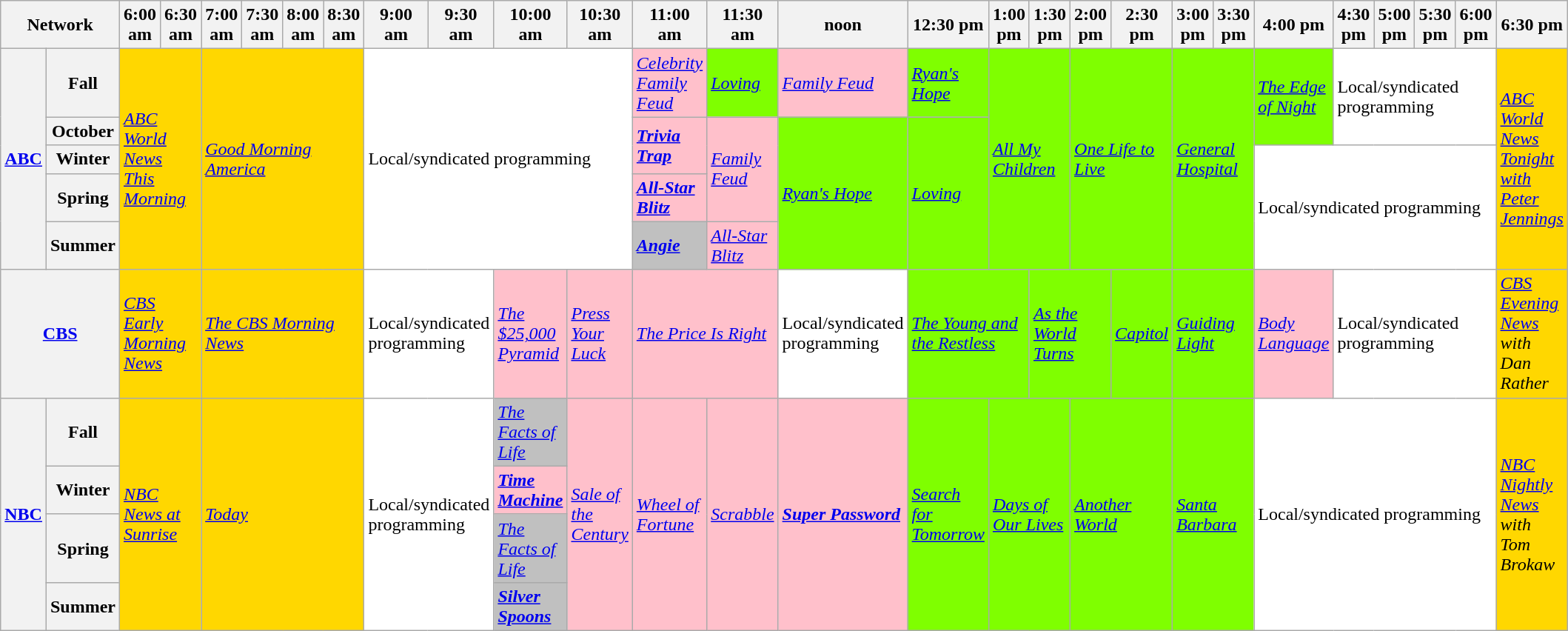<table class=wikitable>
<tr>
<th bgcolor="#C0C0C0" colspan="2">Network</th>
<th width="13%" bgcolor="#C0C0C0">6:00 am</th>
<th width="14%" bgcolor="#C0C0C0">6:30 am</th>
<th width="13%" bgcolor="#C0C0C0">7:00 am</th>
<th width="14%" bgcolor="#C0C0C0">7:30 am</th>
<th width="13%" bgcolor="#C0C0C0">8:00 am</th>
<th width="14%" bgcolor="#C0C0C0">8:30 am</th>
<th width="13%" bgcolor="#C0C0C0">9:00 am</th>
<th width="14%" bgcolor="#C0C0C0">9:30 am</th>
<th width="13%" bgcolor="#C0C0C0">10:00 am</th>
<th width="14%" bgcolor="#C0C0C0">10:30 am</th>
<th width="13%" bgcolor="#C0C0C0">11:00 am</th>
<th width="14%" bgcolor="#C0C0C0">11:30 am</th>
<th width="13%" bgcolor="#C0C0C0">noon</th>
<th width="14%" bgcolor="#C0C0C0">12:30 pm</th>
<th width="13%" bgcolor="#C0C0C0">1:00 pm</th>
<th width="14%" bgcolor="#C0C0C0">1:30 pm</th>
<th width="13%" bgcolor="#C0C0C0">2:00 pm</th>
<th width="14%" bgcolor="#C0C0C0">2:30 pm</th>
<th width="13%" bgcolor="#C0C0C0">3:00 pm</th>
<th width="14%" bgcolor="#C0C0C0">3:30 pm</th>
<th width="13%" bgcolor="#C0C0C0">4:00 pm</th>
<th width="14%" bgcolor="#C0C0C0">4:30 pm</th>
<th width="14%" bgcolor="#C0C0C0">5:00 pm</th>
<th width="14%" bgcolor="#C0C0C0">5:30 pm</th>
<th width="13%" bgcolor="#C0C0C0">6:00 pm</th>
<th width="13%" bgcolor="#C0C0C0">6:30 pm</th>
</tr>
<tr>
<th bgcolor="#C0C0C0" rowspan="5"><a href='#'>ABC</a></th>
<th>Fall</th>
<td bgcolor="gold" rowspan="5"colspan="2"><em><a href='#'>ABC World News This Morning</a></em></td>
<td bgcolor="gold" rowspan="5"colspan="4"><em><a href='#'>Good Morning America</a></em></td>
<td bgcolor="white" rowspan="5"colspan="4">Local/syndicated programming</td>
<td bgcolor="pink" rowspan="1"><em><a href='#'>Celebrity Family Feud</a></em></td>
<td bgcolor="chartreuse" rowspan="1"><em><a href='#'>Loving</a></em></td>
<td bgcolor="pink" rowspan="1"><em><a href='#'>Family Feud</a></em></td>
<td bgcolor="chartreuse" rowspan="1"><em><a href='#'>Ryan's Hope</a></em></td>
<td bgcolor="chartreuse" rowspan="5"colspan="2"><em><a href='#'>All My Children</a></em></td>
<td bgcolor="chartreuse" rowspan="5"colspan="2"><em><a href='#'>One Life to Live</a></em></td>
<td bgcolor="chartreuse" rowspan="5"colspan="2"><em><a href='#'>General Hospital</a></em></td>
<td bgcolor="chartreuse" rowspan="2"><em><a href='#'>The Edge of Night</a></em></td>
<td bgcolor="white" rowspan="2"colspan="4">Local/syndicated programming</td>
<td bgcolor="gold" rowspan="5"colspan="1"><em><a href='#'>ABC World News Tonight with Peter Jennings</a></em></td>
</tr>
<tr>
<th>October</th>
<td bgcolor="pink" rowspan="2"><strong><em><a href='#'>Trivia Trap</a></em></strong></td>
<td bgcolor="pink" rowspan="3"><em><a href='#'>Family Feud</a></em></td>
<td bgcolor="chartreuse" rowspan="4"><em><a href='#'>Ryan's Hope</a></em></td>
<td bgcolor="chartreuse" rowspan="4"><em><a href='#'>Loving</a></em></td>
</tr>
<tr>
<th>Winter</th>
<td bgcolor="white" rowspan="3"colspan="5">Local/syndicated programming</td>
</tr>
<tr>
<th>Spring</th>
<td bgcolor="pink" rowspan="1"><strong><em><a href='#'>All-Star Blitz</a></em></strong></td>
</tr>
<tr>
<th>Summer</th>
<td bgcolor="C0C0C0" rowspan="1"><strong><em><a href='#'>Angie</a></em></strong></td>
<td bgcolor="pink" rowspan="1"><em><a href='#'>All-Star Blitz</a></em></td>
</tr>
<tr>
<th bgcolor="#C0C0C0" colspan="2"><a href='#'>CBS</a></th>
<td bgcolor="gold"colspan="2"><em><a href='#'>CBS Early Morning News</a></em></td>
<td bgcolor="gold"colspan="4"><em><a href='#'>The CBS Morning News</a></em></td>
<td bgcolor="white"colspan="2">Local/syndicated programming</td>
<td bgcolor="pink"><em><a href='#'>The $25,000 Pyramid</a></em></td>
<td bgcolor="pink"><em><a href='#'>Press Your Luck</a></em></td>
<td bgcolor="pink"colspan="2"><em><a href='#'>The Price Is Right</a></em></td>
<td bgcolor="white">Local/syndicated programming</td>
<td bgcolor="chartreuse"colspan="2"><em><a href='#'>The Young and the Restless</a></em></td>
<td bgcolor="chartreuse"colspan="2"><em><a href='#'>As the World Turns</a></em></td>
<td bgcolor="chartreuse"><em><a href='#'>Capitol</a></em></td>
<td bgcolor="chartreuse"colspan="2"><em><a href='#'>Guiding Light</a></em></td>
<td bgcolor="pink"><em><a href='#'>Body Language</a></em></td>
<td bgcolor="white"colspan="4">Local/syndicated programming</td>
<td bgcolor="gold"><em><a href='#'>CBS Evening News</a> with Dan Rather</em></td>
</tr>
<tr>
<th bgcolor="#C0C0C0" rowspan="4"><a href='#'>NBC</a></th>
<th>Fall</th>
<td bgcolor="gold"rowspan="4"colspan="2"><em><a href='#'>NBC News at Sunrise</a></em></td>
<td bgcolor="gold" rowspan="4"colspan="4"><em><a href='#'>Today</a></em></td>
<td bgcolor="white" rowspan="4"colspan="2">Local/syndicated programming</td>
<td bgcolor="C0C0C0" rowspan="1"><em><a href='#'>The Facts of Life</a></em></td>
<td bgcolor="pink"rowspan="4"><em><a href='#'>Sale of the Century</a></em></td>
<td bgcolor="pink"rowspan="4"><em><a href='#'>Wheel of Fortune</a></em></td>
<td bgcolor="pink"rowspan="4"><em><a href='#'>Scrabble</a></em></td>
<td bgcolor="pink"rowspan="4"><strong><em><a href='#'>Super Password</a></em></strong></td>
<td bgcolor="chartreuse" rowspan="4"><em><a href='#'>Search for Tomorrow</a></em></td>
<td bgcolor="chartreuse" rowspan="4"colspan="2"><em><a href='#'>Days of Our Lives</a></em></td>
<td bgcolor="chartreuse" rowspan="4"colspan="2"><em><a href='#'>Another World</a></em></td>
<td bgcolor="chartreuse" rowspan="4"colspan="2"><em><a href='#'>Santa Barbara</a></em></td>
<td bgcolor="white" rowspan="4"colspan="5">Local/syndicated programming</td>
<td bgcolor="gold"rowspan="4"><em><a href='#'>NBC Nightly News</a> with Tom Brokaw</em></td>
</tr>
<tr>
<th>Winter</th>
<td bgcolor="pink"rowspan="1"><strong><em><a href='#'>Time Machine</a></em></strong></td>
</tr>
<tr>
<th>Spring</th>
<td bgcolor="C0C0C0" rowspan="1"><em><a href='#'>The Facts of Life</a></em></td>
</tr>
<tr>
<th>Summer</th>
<td bgcolor="C0C0C0" rowspan="1"><strong><em><a href='#'>Silver Spoons</a></em></strong></td>
</tr>
</table>
